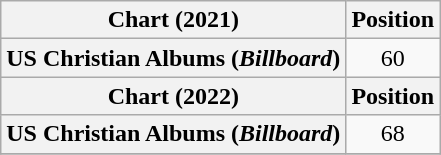<table class="wikitable sortable plainrowheaders" style="text-align:center">
<tr>
<th scope="col">Chart (2021)</th>
<th scope="col">Position</th>
</tr>
<tr>
<th scope="row">US Christian Albums (<em>Billboard</em>)</th>
<td>60</td>
</tr>
<tr>
<th scope="col">Chart (2022)</th>
<th scope="col">Position</th>
</tr>
<tr>
<th scope="row">US Christian Albums (<em>Billboard</em>)</th>
<td>68</td>
</tr>
<tr>
</tr>
</table>
